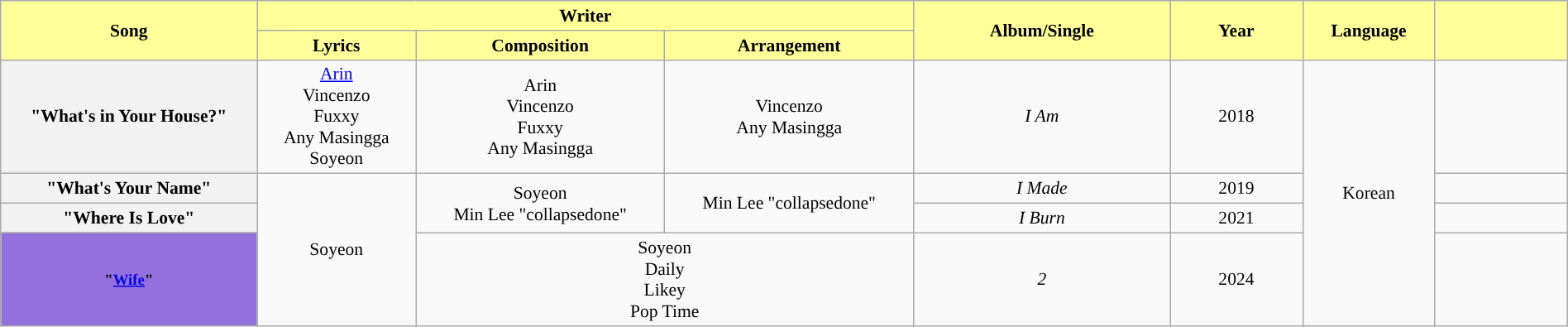<table class="wikitable" style="margin:0.5em auto; clear:both; font-size:.9em; text-align:center; width:100%">
<tr>
<th rowspan="2" style="width:200px; background:#FFFF99;">Song</th>
<th colspan="3" style="width:700px; background:#FFFF99;">Writer</th>
<th rowspan="2" style="width:200px; background:#FFFF99;">Album/Single</th>
<th rowspan="2" style="width:100px; background:#FFFF99;">Year</th>
<th rowspan="2" style="width:100px; background:#FFFF99;">Language</th>
<th rowspan="2" style="width:100px; background:#FFFF99;"></th>
</tr>
<tr>
<th style=background:#FFFF99;">Lyrics</th>
<th style=background:#FFFF99;">Composition</th>
<th style=background:#FFFF99;">Arrangement</th>
</tr>
<tr>
<th>"What's in Your House?" <br></th>
<td><a href='#'>Arin</a><br>Vincenzo<br>Fuxxy<br>Any Masingga<br>Soyeon</td>
<td>Arin<br>Vincenzo<br>Fuxxy<br>Any Masingga</td>
<td>Vincenzo<br>Any Masingga</td>
<td><em>I Am</em></td>
<td>2018</td>
<td rowspan="4">Korean</td>
<td></td>
</tr>
<tr>
<th>"What's Your Name"</th>
<td rowspan="3">Soyeon</td>
<td rowspan="2">Soyeon<br>Min Lee "collapsedone"</td>
<td rowspan="2">Min Lee "collapsedone"</td>
<td><em>I Made</em></td>
<td>2019</td>
<td></td>
</tr>
<tr>
<th>"Where Is Love"</th>
<td><em>I Burn</em></td>
<td>2021</td>
<td></td>
</tr>
<tr>
<th rowspan="1" scope="row" style="background-color:#9370db; font-size:15px;"><small>"<a href='#'>Wife</a>" </small></th>
<td colspan="2">Soyeon<br>Daily<br>Likey<br>Pop Time</td>
<td><em>2</em></td>
<td>2024</td>
<td></td>
</tr>
</table>
